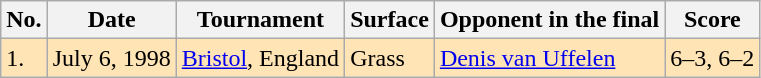<table class="sortable wikitable">
<tr>
<th>No.</th>
<th>Date</th>
<th>Tournament</th>
<th>Surface</th>
<th>Opponent in the final</th>
<th>Score</th>
</tr>
<tr bgcolor="moccasin">
<td>1.</td>
<td>July 6, 1998</td>
<td><a href='#'>Bristol</a>, England</td>
<td>Grass</td>
<td> <a href='#'>Denis van Uffelen</a></td>
<td>6–3, 6–2</td>
</tr>
</table>
